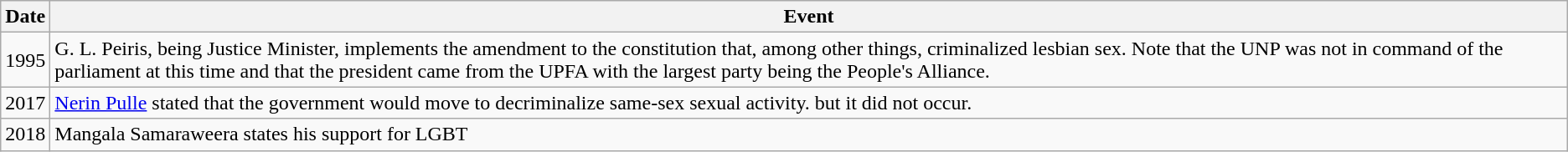<table class="wikitable">
<tr>
<th>Date</th>
<th>Event</th>
</tr>
<tr>
<td>1995</td>
<td>G. L. Peiris, being Justice Minister, implements the amendment to the constitution that, among other things, criminalized lesbian sex. Note that the UNP was not in command of the parliament at this time and that the president came from the UPFA with the largest party being the People's Alliance.</td>
</tr>
<tr>
<td>2017</td>
<td><a href='#'>Nerin Pulle</a> stated that the government would move to decriminalize same-sex sexual activity. but it did not occur.</td>
</tr>
<tr>
<td>2018</td>
<td>Mangala Samaraweera states his support for LGBT</td>
</tr>
</table>
